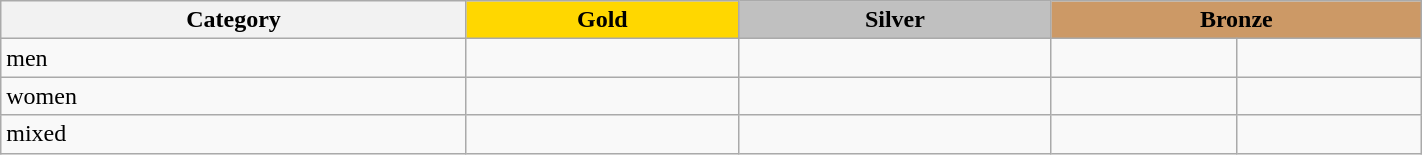<table class=wikitable  width=75%>
<tr>
<th>Category</th>
<th style="background: gold">Gold</th>
<th style="background: silver">Silver</th>
<th style="background: #cc9966" colspan=2>Bronze</th>
</tr>
<tr>
<td>men</td>
<td><br></td>
<td><br></td>
<td><br></td>
<td><br></td>
</tr>
<tr>
<td>women</td>
<td><br></td>
<td><br></td>
<td><br></td>
<td><br></td>
</tr>
<tr>
<td>mixed</td>
<td><br></td>
<td><br></td>
<td><br></td>
<td><br></td>
</tr>
</table>
